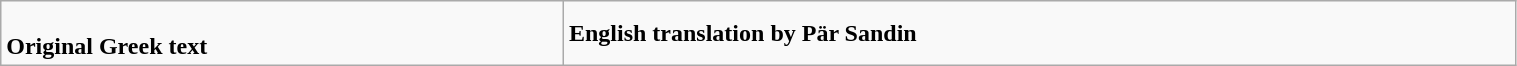<table class="wikitable" style="width:80%;">
<tr>
<td><br><strong>Original Greek text</strong></td>
<td><strong>English translation by Pär Sandin</strong><br></td>
</tr>
</table>
